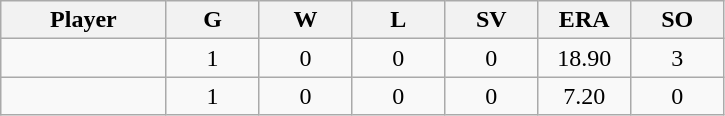<table class="wikitable sortable">
<tr>
<th bgcolor="#DDDDFF" width="16%">Player</th>
<th bgcolor="#DDDDFF" width="9%">G</th>
<th bgcolor="#DDDDFF" width="9%">W</th>
<th bgcolor="#DDDDFF" width="9%">L</th>
<th bgcolor="#DDDDFF" width="9%">SV</th>
<th bgcolor="#DDDDFF" width="9%">ERA</th>
<th bgcolor="#DDDDFF" width="9%">SO</th>
</tr>
<tr align="center">
<td></td>
<td>1</td>
<td>0</td>
<td>0</td>
<td>0</td>
<td>18.90</td>
<td>3</td>
</tr>
<tr align="center">
<td></td>
<td>1</td>
<td>0</td>
<td>0</td>
<td>0</td>
<td>7.20</td>
<td>0</td>
</tr>
</table>
